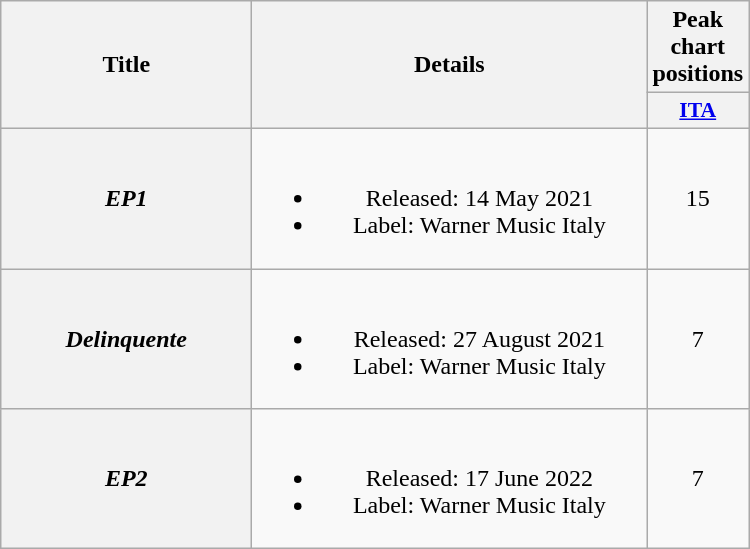<table class="wikitable plainrowheaders" style="text-align:center">
<tr>
<th scope="col" rowspan="2" style="width:10em">Title</th>
<th scope="col" rowspan="2" style="width:16em">Details</th>
<th scope="col" rowspan="1">Peak chart positions</th>
</tr>
<tr>
<th scope="col" style="width:3em;font-size:90%;"><a href='#'>ITA</a><br></th>
</tr>
<tr>
<th scope="row"><em>EP1</em></th>
<td><br><ul><li>Released: 14 May 2021</li><li>Label: Warner Music Italy</li></ul></td>
<td>15</td>
</tr>
<tr>
<th scope="row"><em>Delinquente</em></th>
<td><br><ul><li>Released: 27 August 2021</li><li>Label: Warner Music Italy</li></ul></td>
<td>7</td>
</tr>
<tr>
<th scope="row"><em>EP2</em></th>
<td><br><ul><li>Released: 17 June 2022</li><li>Label: Warner Music Italy</li></ul></td>
<td>7</td>
</tr>
</table>
